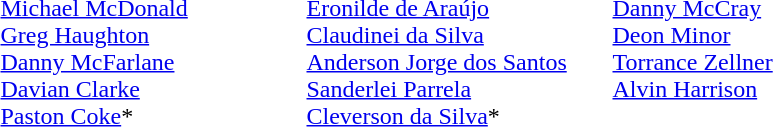<table>
<tr>
<td width=200 valign=top><em></em><br><a href='#'>Michael McDonald</a><br><a href='#'>Greg Haughton</a><br><a href='#'>Danny McFarlane</a><br><a href='#'>Davian Clarke</a><br><a href='#'>Paston Coke</a>*</td>
<td width=200 valign=top><em></em><br><a href='#'>Eronilde de Araújo</a><br><a href='#'>Claudinei da Silva</a><br><a href='#'>Anderson Jorge dos Santos</a><br><a href='#'>Sanderlei Parrela</a><br><a href='#'>Cleverson da Silva</a>*</td>
<td width=200 valign=top><em></em><br><a href='#'>Danny McCray</a><br><a href='#'>Deon Minor</a><br><a href='#'>Torrance Zellner</a><br><a href='#'>Alvin Harrison</a></td>
</tr>
</table>
